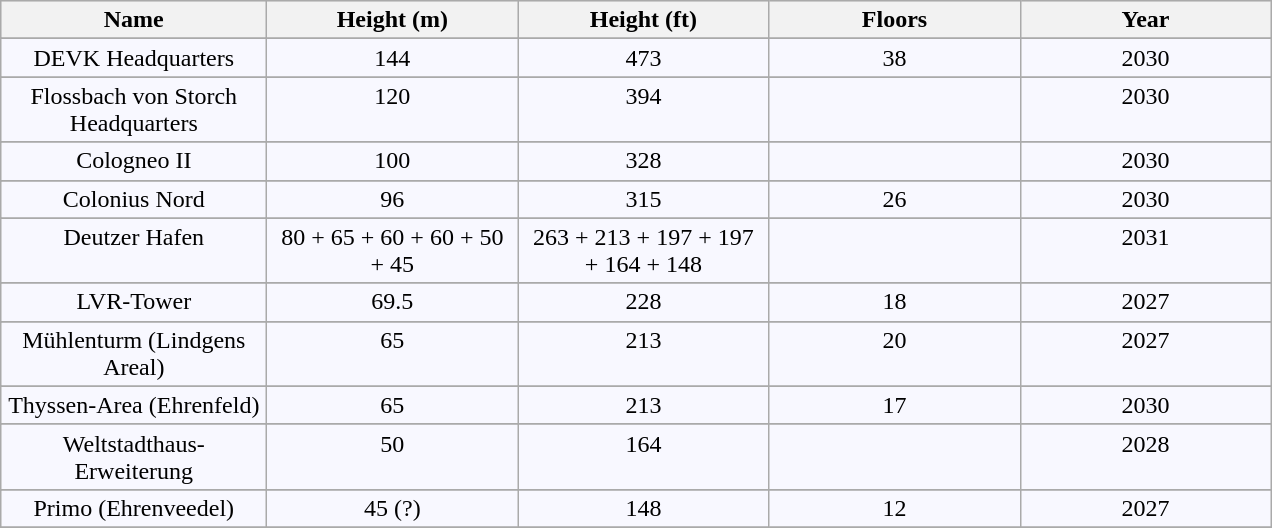<table class = "wikitable sortable">
<tr ---- align="center" valign="top" bgcolor="#dddddd">
<th width="170px">Name</th>
<th width="160px">Height (m)<br></th>
<th width="160px">Height (ft)<br></th>
<th width="160px">Floors</th>
<th width="160px">Year</th>
</tr>
<tr>
</tr>
<tr ---- align="center" valign="top" bgcolor="#F8F8FF">
<td>DEVK Headquarters</td>
<td>144</td>
<td>473</td>
<td>38</td>
<td>2030</td>
</tr>
<tr>
</tr>
<tr ---- align="center" valign="top" bgcolor="#F8F8FF">
<td>Flossbach von Storch Headquarters</td>
<td>120</td>
<td>394</td>
<td></td>
<td>2030</td>
</tr>
<tr>
</tr>
<tr ---- align="center" valign="top" bgcolor="#F8F8FF">
<td>Cologneo II</td>
<td>100</td>
<td>328</td>
<td></td>
<td>2030</td>
</tr>
<tr>
</tr>
<tr ---- align="center" valign="top" bgcolor="#F8F8FF">
<td>Colonius Nord</td>
<td>96</td>
<td>315</td>
<td>26</td>
<td>2030</td>
</tr>
<tr>
</tr>
<tr ---- align="center" valign="top" bgcolor="#F8F8FF">
<td>Deutzer Hafen</td>
<td>80 + 65 + 60 + 60 + 50 + 45</td>
<td>263 + 213 + 197 + 197 + 164 + 148</td>
<td></td>
<td>2031</td>
</tr>
<tr>
</tr>
<tr ---- align="center" valign="top" bgcolor="#F8F8FF">
<td>LVR-Tower</td>
<td>69.5</td>
<td>228</td>
<td>18</td>
<td>2027</td>
</tr>
<tr>
</tr>
<tr ---- align="center" valign="top" bgcolor="#F8F8FF">
<td>Mühlenturm (Lindgens Areal)</td>
<td>65</td>
<td>213</td>
<td>20</td>
<td>2027</td>
</tr>
<tr>
</tr>
<tr ---- align="center" valign="top" bgcolor="#F8F8FF">
<td>Thyssen-Area (Ehrenfeld)</td>
<td>65</td>
<td>213</td>
<td>17</td>
<td>2030</td>
</tr>
<tr>
</tr>
<tr ---- align="center" valign="top" bgcolor="#F8F8FF">
<td>Weltstadthaus-Erweiterung </td>
<td>50</td>
<td>164</td>
<td></td>
<td>2028</td>
</tr>
<tr>
</tr>
<tr ---- align="center" valign="top" bgcolor="#F8F8FF">
<td>Primo (Ehrenveedel)</td>
<td>45 (?)</td>
<td>148</td>
<td>12</td>
<td>2027</td>
</tr>
<tr>
</tr>
</table>
